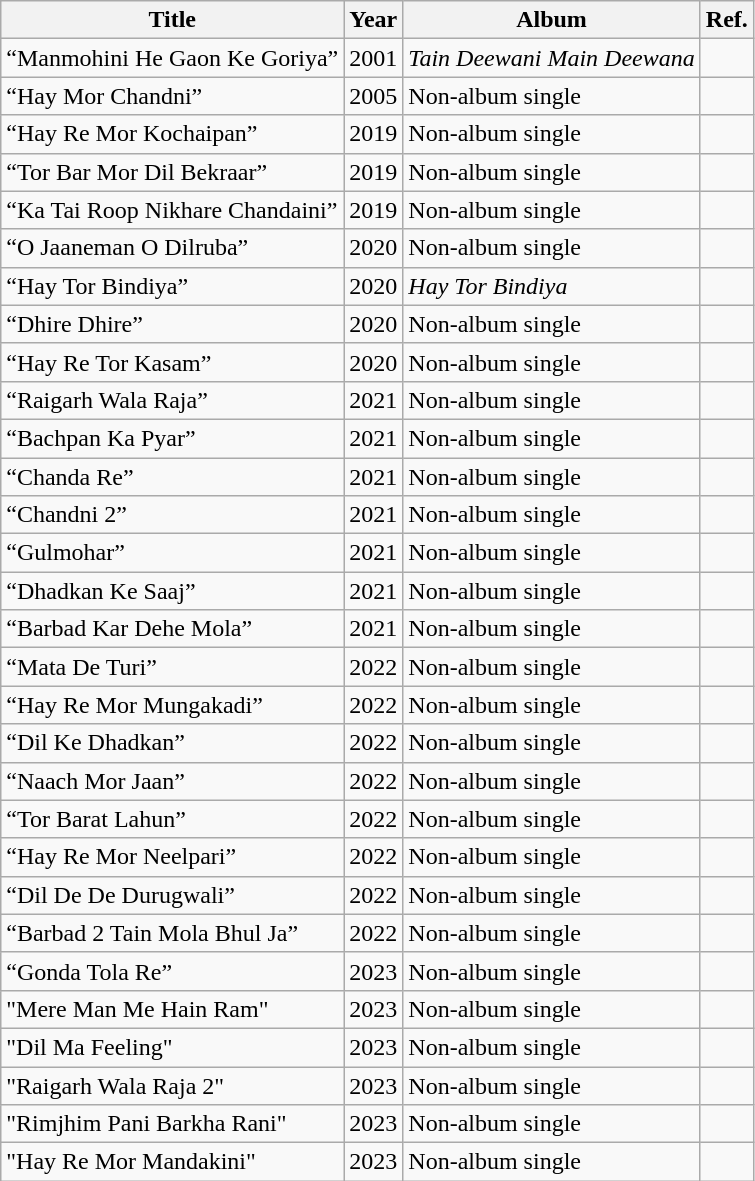<table class="wikitable">
<tr>
<th>Title</th>
<th>Year</th>
<th>Album</th>
<th>Ref.</th>
</tr>
<tr>
<td>“Manmohini He Gaon Ke Goriya”</td>
<td>2001</td>
<td><em>Tain Deewani Main Deewana</em></td>
<td></td>
</tr>
<tr>
<td>“Hay Mor Chandni”</td>
<td>2005</td>
<td>Non-album single</td>
<td></td>
</tr>
<tr>
<td>“Hay Re Mor Kochaipan”</td>
<td>2019</td>
<td>Non-album single</td>
<td></td>
</tr>
<tr>
<td>“Tor Bar Mor Dil Bekraar”</td>
<td>2019</td>
<td>Non-album single</td>
<td></td>
</tr>
<tr>
<td>“Ka Tai Roop Nikhare Chandaini”</td>
<td>2019</td>
<td>Non-album single</td>
<td></td>
</tr>
<tr>
<td>“O Jaaneman O Dilruba”</td>
<td>2020</td>
<td>Non-album single</td>
<td></td>
</tr>
<tr>
<td>“Hay Tor Bindiya”</td>
<td>2020</td>
<td><em>Hay Tor Bindiya</em></td>
<td></td>
</tr>
<tr>
<td>“Dhire Dhire”</td>
<td>2020</td>
<td>Non-album single</td>
<td></td>
</tr>
<tr>
<td>“Hay Re Tor Kasam”</td>
<td>2020</td>
<td>Non-album single</td>
<td></td>
</tr>
<tr>
<td>“Raigarh Wala Raja”</td>
<td>2021</td>
<td>Non-album single</td>
<td></td>
</tr>
<tr>
<td>“Bachpan Ka Pyar”</td>
<td>2021</td>
<td>Non-album single</td>
<td></td>
</tr>
<tr>
<td>“Chanda Re”</td>
<td>2021</td>
<td>Non-album single</td>
<td></td>
</tr>
<tr>
<td>“Chandni 2”</td>
<td>2021</td>
<td>Non-album single</td>
<td></td>
</tr>
<tr>
<td>“Gulmohar”</td>
<td>2021</td>
<td>Non-album single</td>
<td></td>
</tr>
<tr>
<td>“Dhadkan Ke Saaj”</td>
<td>2021</td>
<td>Non-album single</td>
<td></td>
</tr>
<tr>
<td>“Barbad Kar Dehe Mola”</td>
<td>2021</td>
<td>Non-album single</td>
<td></td>
</tr>
<tr>
<td>“Mata De Turi”</td>
<td>2022</td>
<td>Non-album single</td>
<td></td>
</tr>
<tr>
<td>“Hay Re Mor Mungakadi”</td>
<td>2022</td>
<td>Non-album single</td>
<td></td>
</tr>
<tr>
<td>“Dil Ke Dhadkan”</td>
<td>2022</td>
<td>Non-album single</td>
<td></td>
</tr>
<tr>
<td>“Naach Mor Jaan”</td>
<td>2022</td>
<td>Non-album single</td>
<td></td>
</tr>
<tr>
<td>“Tor Barat Lahun”</td>
<td>2022</td>
<td>Non-album single</td>
<td></td>
</tr>
<tr>
<td>“Hay Re Mor Neelpari”</td>
<td>2022</td>
<td>Non-album single</td>
<td></td>
</tr>
<tr>
<td>“Dil De De Durugwali”</td>
<td>2022</td>
<td>Non-album single</td>
<td></td>
</tr>
<tr>
<td>“Barbad 2 Tain Mola Bhul Ja”</td>
<td>2022</td>
<td>Non-album single</td>
<td></td>
</tr>
<tr>
<td>“Gonda Tola Re”</td>
<td>2023</td>
<td>Non-album single</td>
<td></td>
</tr>
<tr>
<td>"Mere Man Me Hain Ram"</td>
<td>2023</td>
<td>Non-album single</td>
<td></td>
</tr>
<tr>
<td>"Dil Ma Feeling"</td>
<td>2023</td>
<td>Non-album single</td>
<td></td>
</tr>
<tr>
<td>"Raigarh Wala Raja 2"</td>
<td>2023</td>
<td>Non-album single</td>
<td></td>
</tr>
<tr>
<td>"Rimjhim Pani Barkha Rani"</td>
<td>2023</td>
<td>Non-album single</td>
<td></td>
</tr>
<tr>
<td>"Hay Re Mor Mandakini"</td>
<td>2023</td>
<td>Non-album single</td>
<td></td>
</tr>
</table>
